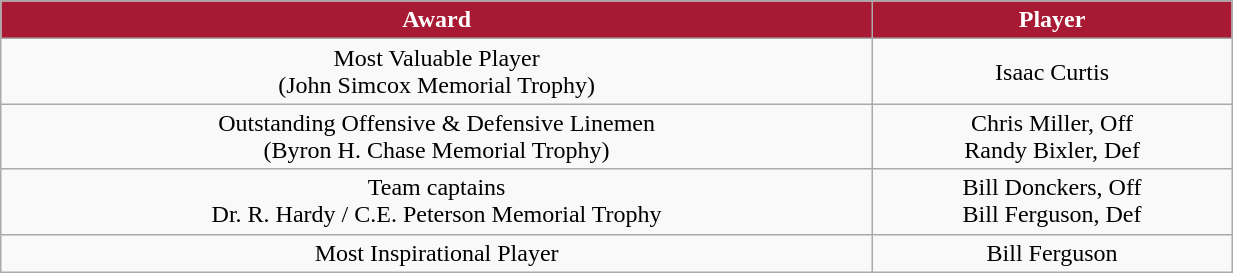<table class="wikitable" width="65%">
<tr>
<th style="background:#A81933;color:#FFFFFF;">Award</th>
<th style="background:#A81933;color:#FFFFFF;">Player</th>
</tr>
<tr align="center" bgcolor="">
<td>Most Valuable Player<br>(John Simcox Memorial Trophy)</td>
<td>Isaac Curtis</td>
</tr>
<tr align="center" bgcolor="">
<td>Outstanding Offensive & Defensive Linemen<br>(Byron H. Chase Memorial Trophy)</td>
<td>Chris Miller, Off<br>Randy Bixler, Def</td>
</tr>
<tr align="center" bgcolor="">
<td>Team captains<br>Dr. R. Hardy / C.E. Peterson Memorial Trophy</td>
<td>Bill Donckers, Off<br>Bill Ferguson, Def</td>
</tr>
<tr align="center" bgcolor="">
<td>Most Inspirational Player</td>
<td>Bill Ferguson</td>
</tr>
</table>
